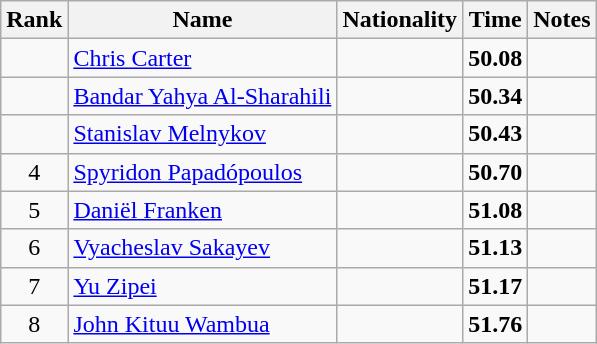<table class="wikitable sortable" style="text-align:center">
<tr>
<th>Rank</th>
<th>Name</th>
<th>Nationality</th>
<th>Time</th>
<th>Notes</th>
</tr>
<tr>
<td></td>
<td align=left><a href='#'>Chris Carter</a></td>
<td align=left></td>
<td><strong>50.08</strong></td>
<td></td>
</tr>
<tr>
<td></td>
<td align=left><a href='#'>Bandar Yahya Al-Sharahili</a></td>
<td align=left></td>
<td><strong>50.34</strong></td>
<td></td>
</tr>
<tr>
<td></td>
<td align=left><a href='#'>Stanislav Melnykov</a></td>
<td align=left></td>
<td><strong>50.43</strong></td>
<td></td>
</tr>
<tr>
<td>4</td>
<td align=left><a href='#'>Spyridon Papadópoulos</a></td>
<td align=left></td>
<td><strong>50.70</strong></td>
<td></td>
</tr>
<tr>
<td>5</td>
<td align=left><a href='#'>Daniël Franken</a></td>
<td align=left></td>
<td><strong>51.08</strong></td>
<td></td>
</tr>
<tr>
<td>6</td>
<td align=left><a href='#'>Vyacheslav Sakayev</a></td>
<td align=left></td>
<td><strong>51.13</strong></td>
<td></td>
</tr>
<tr>
<td>7</td>
<td align=left><a href='#'>Yu Zipei</a></td>
<td align=left></td>
<td><strong>51.17</strong></td>
<td></td>
</tr>
<tr>
<td>8</td>
<td align=left><a href='#'>John Kituu Wambua</a></td>
<td align=left></td>
<td><strong>51.76</strong></td>
<td></td>
</tr>
</table>
